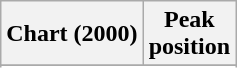<table class="wikitable sortable">
<tr>
<th>Chart (2000)</th>
<th>Peak<br>position</th>
</tr>
<tr>
</tr>
<tr>
</tr>
<tr>
</tr>
</table>
